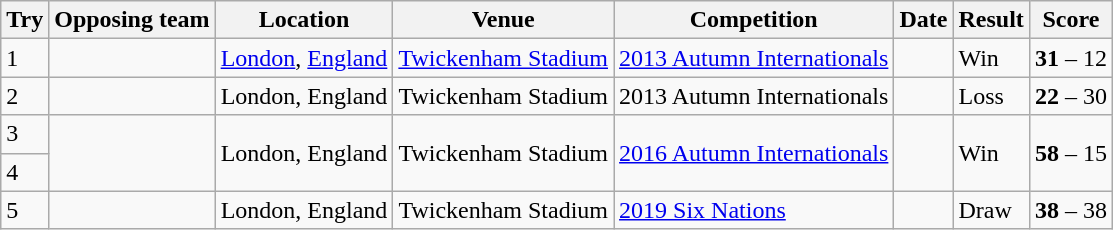<table class="wikitable" style="font-size:100%">
<tr>
<th>Try</th>
<th>Opposing team</th>
<th>Location</th>
<th>Venue</th>
<th>Competition</th>
<th>Date</th>
<th>Result</th>
<th>Score</th>
</tr>
<tr>
<td>1</td>
<td></td>
<td><a href='#'>London</a>, <a href='#'>England</a></td>
<td><a href='#'>Twickenham Stadium</a></td>
<td><a href='#'>2013 Autumn Internationals</a></td>
<td></td>
<td>Win</td>
<td><strong>31</strong> – 12</td>
</tr>
<tr>
<td>2</td>
<td></td>
<td>London, England</td>
<td>Twickenham Stadium</td>
<td>2013 Autumn Internationals</td>
<td></td>
<td>Loss</td>
<td><strong>22</strong> – 30</td>
</tr>
<tr>
<td>3</td>
<td rowspan="2"></td>
<td rowspan="2">London, England</td>
<td rowspan="2">Twickenham Stadium</td>
<td rowspan="2"><a href='#'>2016 Autumn Internationals</a></td>
<td rowspan="2"></td>
<td rowspan="2">Win</td>
<td rowspan="2"><strong>58</strong> – 15</td>
</tr>
<tr>
<td>4</td>
</tr>
<tr>
<td>5</td>
<td></td>
<td>London, England</td>
<td>Twickenham Stadium</td>
<td><a href='#'>2019 Six Nations</a></td>
<td></td>
<td>Draw</td>
<td><strong>38</strong> – 38</td>
</tr>
</table>
